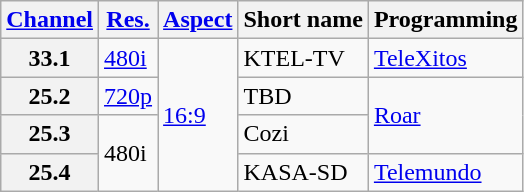<table class="wikitable">
<tr>
<th scope = "col"><a href='#'>Channel</a></th>
<th scope = "col"><a href='#'>Res.</a></th>
<th scope = "col"><a href='#'>Aspect</a></th>
<th scope = "col">Short name</th>
<th scope = "col">Programming</th>
</tr>
<tr>
<th scope = "row">33.1</th>
<td><a href='#'>480i</a></td>
<td rowspan=4><a href='#'>16:9</a></td>
<td>KTEL-TV</td>
<td><a href='#'>TeleXitos</a></td>
</tr>
<tr>
<th scope = "row">25.2</th>
<td><a href='#'>720p</a></td>
<td>TBD</td>
<td rowspan=2><a href='#'>Roar</a></td>
</tr>
<tr>
<th scope = "row">25.3</th>
<td rowspan=2>480i</td>
<td>Cozi</td>
</tr>
<tr>
<th scope = "row">25.4</th>
<td>KASA-SD</td>
<td><a href='#'>Telemundo</a></td>
</tr>
</table>
